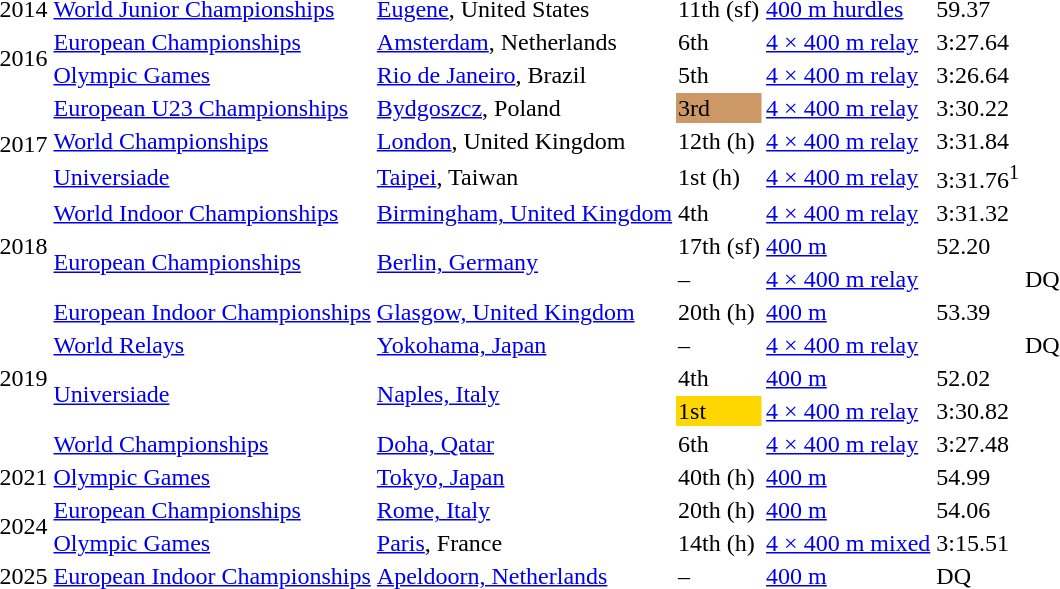<table>
<tr>
<td>2014</td>
<td><a href='#'>World Junior Championships</a></td>
<td><a href='#'>Eugene</a>, United States</td>
<td>11th (sf)</td>
<td><a href='#'>400 m hurdles</a></td>
<td>59.37</td>
<td></td>
</tr>
<tr>
<td rowspan=2>2016</td>
<td><a href='#'>European Championships</a></td>
<td><a href='#'>Amsterdam</a>, Netherlands</td>
<td>6th</td>
<td><a href='#'>4 × 400 m relay</a></td>
<td>3:27.64</td>
<td></td>
</tr>
<tr>
<td><a href='#'>Olympic Games</a></td>
<td><a href='#'>Rio de Janeiro</a>, Brazil</td>
<td>5th</td>
<td><a href='#'>4 × 400 m relay</a></td>
<td>3:26.64</td>
<td></td>
</tr>
<tr>
<td rowspan=3>2017</td>
<td><a href='#'>European U23 Championships</a></td>
<td><a href='#'>Bydgoszcz</a>, Poland</td>
<td bgcolor=cc9966>3rd</td>
<td><a href='#'>4 × 400 m relay</a></td>
<td>3:30.22</td>
<td></td>
</tr>
<tr>
<td><a href='#'>World Championships</a></td>
<td><a href='#'>London</a>, United Kingdom</td>
<td>12th (h)</td>
<td><a href='#'>4 × 400 m relay</a></td>
<td>3:31.84</td>
<td></td>
</tr>
<tr>
<td><a href='#'>Universiade</a></td>
<td><a href='#'>Taipei</a>, Taiwan</td>
<td>1st (h)</td>
<td><a href='#'>4 × 400 m relay</a></td>
<td>3:31.76<sup>1</sup></td>
<td></td>
</tr>
<tr>
<td rowspan=3>2018</td>
<td><a href='#'>World Indoor Championships</a></td>
<td><a href='#'>Birmingham, United Kingdom</a></td>
<td>4th</td>
<td><a href='#'>4 × 400 m relay</a></td>
<td>3:31.32</td>
<td></td>
</tr>
<tr>
<td rowspan=2><a href='#'>European Championships</a></td>
<td rowspan=2><a href='#'>Berlin, Germany</a></td>
<td>17th (sf)</td>
<td><a href='#'>400 m</a></td>
<td>52.20</td>
<td></td>
</tr>
<tr>
<td>–</td>
<td><a href='#'>4 × 400 m relay</a></td>
<td></td>
<td>DQ</td>
</tr>
<tr>
<td rowspan=5>2019</td>
<td><a href='#'>European Indoor Championships</a></td>
<td><a href='#'>Glasgow, United Kingdom</a></td>
<td>20th (h)</td>
<td><a href='#'>400 m</a></td>
<td>53.39</td>
<td></td>
</tr>
<tr>
<td><a href='#'>World Relays</a></td>
<td><a href='#'>Yokohama, Japan</a></td>
<td>–</td>
<td><a href='#'>4 × 400 m relay</a></td>
<td></td>
<td>DQ</td>
</tr>
<tr>
<td rowspan=2><a href='#'>Universiade</a></td>
<td rowspan=2><a href='#'>Naples, Italy</a></td>
<td>4th</td>
<td><a href='#'>400 m</a></td>
<td>52.02</td>
<td></td>
</tr>
<tr>
<td bgcolor=gold>1st</td>
<td><a href='#'>4 × 400 m relay</a></td>
<td>3:30.82</td>
<td></td>
</tr>
<tr>
<td><a href='#'>World Championships</a></td>
<td><a href='#'>Doha, Qatar</a></td>
<td>6th</td>
<td><a href='#'>4 × 400 m relay</a></td>
<td>3:27.48</td>
<td></td>
</tr>
<tr>
<td>2021</td>
<td><a href='#'>Olympic Games</a></td>
<td><a href='#'>Tokyo, Japan</a></td>
<td>40th (h)</td>
<td><a href='#'>400 m</a></td>
<td>54.99</td>
<td></td>
</tr>
<tr>
<td rowspan="2">2024</td>
<td><a href='#'>European Championships</a></td>
<td><a href='#'>Rome, Italy</a></td>
<td>20th (h)</td>
<td><a href='#'>400 m</a></td>
<td>54.06</td>
<td></td>
</tr>
<tr>
<td><a href='#'>Olympic Games</a></td>
<td><a href='#'>Paris</a>, France</td>
<td>14th (h)</td>
<td><a href='#'>4 × 400 m mixed</a></td>
<td>3:15.51</td>
<td></td>
</tr>
<tr>
<td>2025</td>
<td><a href='#'>European  Indoor Championships</a></td>
<td><a href='#'>Apeldoorn, Netherlands</a></td>
<td>–</td>
<td><a href='#'>400 m</a></td>
<td>DQ</td>
</tr>
</table>
